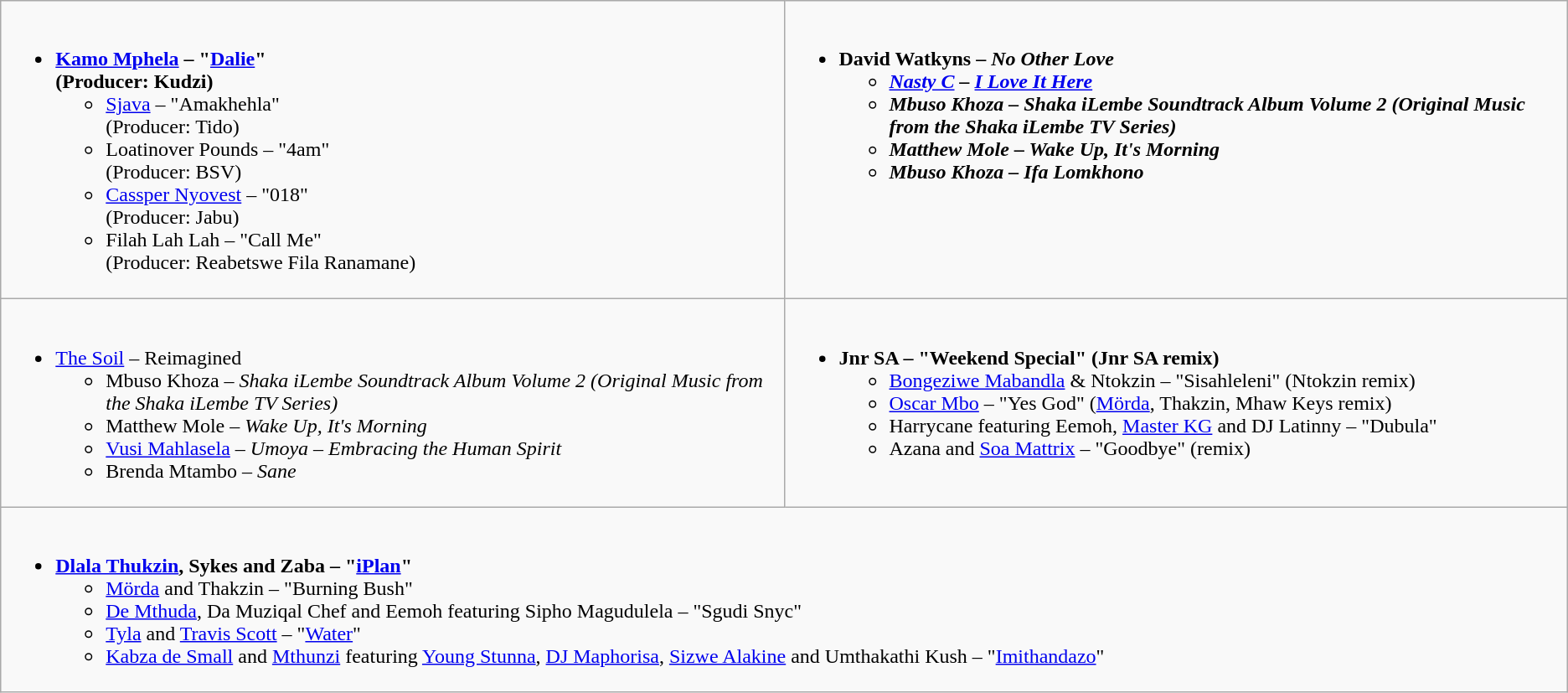<table role="presentation" class="wikitable">
<tr>
<td style="vertical-align:top" width="50%"><br><ul><li><strong><a href='#'>Kamo Mphela</a> – "<a href='#'>Dalie</a>"<br>(Producer: Kudzi)</strong><ul><li><a href='#'>Sjava</a> – "Amakhehla"<br>(Producer: Tido)</li><li>Loatinover Pounds – "4am"<br>(Producer: BSV)</li><li><a href='#'>Cassper Nyovest</a> – "018"<br>(Producer: Jabu)</li><li>Filah Lah Lah – "Call Me"<br>(Producer: Reabetswe Fila Ranamane)</li></ul></li></ul></td>
<td style="vertical-align:top" width="50%"><br><ul><li><strong>David Watkyns – <em>No Other Love<strong><em><ul><li><a href='#'>Nasty C</a> – </em><a href='#'>I Love It Here</a><em></li><li>Mbuso Khoza – </em>Shaka iLembe Soundtrack Album Volume 2 (Original Music from the Shaka iLembe TV Series)<em></li><li>Matthew Mole – </em>Wake Up, It's Morning<em></li><li>Mbuso Khoza – </em>Ifa Lomkhono<em></li></ul></li></ul></td>
</tr>
<tr>
<td style="vertical-align:top" width="50%"><br><ul><li></strong><a href='#'>The Soil</a> – </em>Reimagined</em></strong><ul><li>Mbuso Khoza – <em>Shaka iLembe Soundtrack Album Volume 2 (Original Music from the Shaka iLembe TV Series)</em></li><li>Matthew Mole – <em>Wake Up, It's Morning</em></li><li><a href='#'>Vusi Mahlasela</a> – <em>Umoya – Embracing the Human Spirit</em></li><li>Brenda Mtambo – <em>Sane</em></li></ul></li></ul></td>
<td style="vertical-align:top" width="50%"><br><ul><li><strong>Jnr SA – "Weekend Special" (Jnr SA remix)</strong><ul><li><a href='#'>Bongeziwe Mabandla</a> & Ntokzin – "Sisahleleni" (Ntokzin remix)</li><li><a href='#'>Oscar Mbo</a> – "Yes God" (<a href='#'>Mörda</a>, Thakzin, Mhaw Keys remix)</li><li>Harrycane featuring Eemoh, <a href='#'>Master KG</a> and DJ Latinny – "Dubula"</li><li>Azana and <a href='#'>Soa Mattrix</a> – "Goodbye" (remix)</li></ul></li></ul></td>
</tr>
<tr>
<td colspan="2" style="vertical-align:top" width="50%"><br><ul><li><strong><a href='#'>Dlala Thukzin</a>, Sykes and Zaba – "<a href='#'>iPlan</a>"</strong><ul><li><a href='#'>Mörda</a> and Thakzin – "Burning Bush"</li><li><a href='#'>De Mthuda</a>, Da Muziqal Chef and Eemoh featuring Sipho Magudulela – "Sgudi Snyc"</li><li><a href='#'>Tyla</a> and <a href='#'>Travis Scott</a> – "<a href='#'>Water</a>"</li><li><a href='#'>Kabza de Small</a> and <a href='#'>Mthunzi</a> featuring <a href='#'>Young Stunna</a>, <a href='#'>DJ Maphorisa</a>, <a href='#'>Sizwe Alakine</a> and Umthakathi Kush – "<a href='#'>Imithandazo</a>"</li></ul></li></ul></td>
</tr>
</table>
